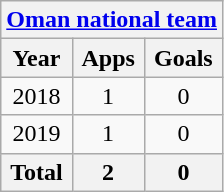<table class="wikitable" style="text-align:center">
<tr>
<th colspan=3><a href='#'>Oman national team</a></th>
</tr>
<tr>
<th>Year</th>
<th>Apps</th>
<th>Goals</th>
</tr>
<tr>
<td>2018</td>
<td>1</td>
<td>0</td>
</tr>
<tr>
<td>2019</td>
<td>1</td>
<td>0</td>
</tr>
<tr>
<th>Total</th>
<th>2</th>
<th>0</th>
</tr>
</table>
